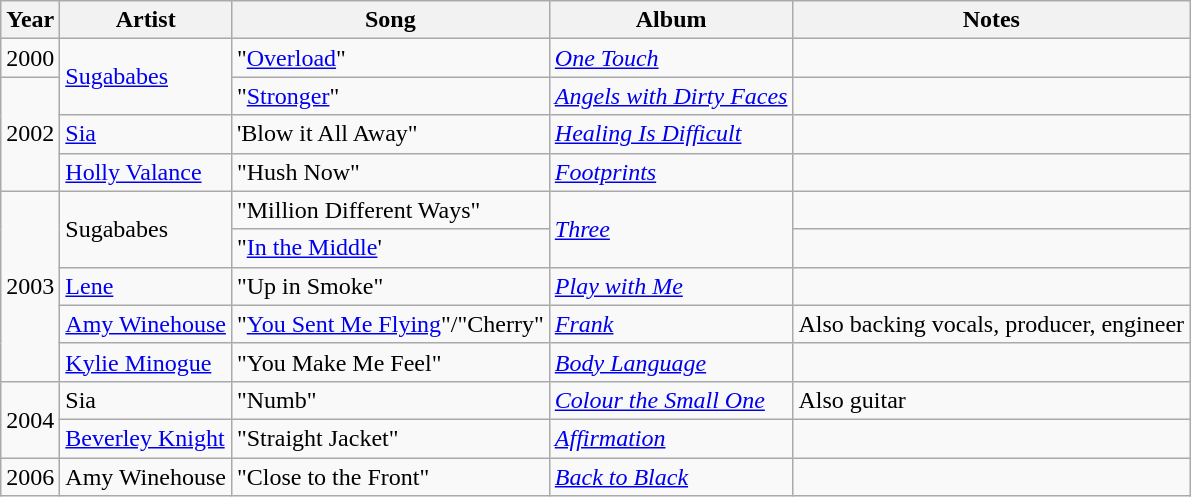<table class="wikitable">
<tr>
<th>Year</th>
<th>Artist</th>
<th>Song</th>
<th>Album</th>
<th>Notes</th>
</tr>
<tr>
<td>2000</td>
<td rowspan="2"><a href='#'>Sugababes</a></td>
<td>"<a href='#'>Overload</a>"</td>
<td><em><a href='#'>One Touch</a></em></td>
<td></td>
</tr>
<tr>
<td rowspan="3">2002</td>
<td>"<a href='#'>Stronger</a>"</td>
<td><em><a href='#'>Angels with Dirty Faces</a></em></td>
<td></td>
</tr>
<tr>
<td><a href='#'>Sia</a></td>
<td>'Blow it All Away"</td>
<td><em><a href='#'>Healing Is Difficult</a></em></td>
<td></td>
</tr>
<tr>
<td><a href='#'>Holly Valance</a></td>
<td>"Hush Now"</td>
<td><em><a href='#'>Footprints</a></em></td>
<td></td>
</tr>
<tr>
<td rowspan="5">2003</td>
<td rowspan="2">Sugababes</td>
<td>"Million Different Ways"</td>
<td rowspan="2"><em><a href='#'>Three</a></em></td>
<td></td>
</tr>
<tr>
<td>"<a href='#'>In the Middle</a>'</td>
<td></td>
</tr>
<tr>
<td><a href='#'>Lene</a></td>
<td>"Up in Smoke"</td>
<td><em><a href='#'>Play with Me</a></em></td>
<td></td>
</tr>
<tr>
<td><a href='#'>Amy Winehouse</a></td>
<td>"<a href='#'>You Sent Me Flying</a>"/"Cherry"</td>
<td><em><a href='#'>Frank</a></em></td>
<td>Also backing vocals, producer, engineer</td>
</tr>
<tr>
<td><a href='#'>Kylie Minogue</a></td>
<td>"You Make Me Feel"</td>
<td><em><a href='#'>Body Language</a></em></td>
<td></td>
</tr>
<tr>
<td rowspan="2">2004</td>
<td>Sia</td>
<td>"Numb"</td>
<td><em><a href='#'>Colour the Small One</a></em></td>
<td>Also guitar</td>
</tr>
<tr>
<td><a href='#'>Beverley Knight</a></td>
<td>"Straight Jacket"</td>
<td><em><a href='#'>Affirmation</a></em></td>
<td></td>
</tr>
<tr>
<td>2006</td>
<td>Amy Winehouse</td>
<td>"Close to the Front"</td>
<td><em><a href='#'>Back to Black</a></em></td>
<td></td>
</tr>
</table>
